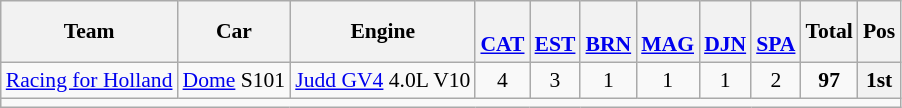<table class="wikitable" style="font-size: 90%;">
<tr>
<th>Team</th>
<th>Car</th>
<th>Engine</th>
<th><br><a href='#'>CAT</a></th>
<th><br><a href='#'>EST</a></th>
<th><br><a href='#'>BRN</a></th>
<th><br><a href='#'>MAG</a></th>
<th><br><a href='#'>DJN</a></th>
<th><br><a href='#'>SPA</a></th>
<th>Total</th>
<th>Pos</th>
</tr>
<tr>
<td> <a href='#'>Racing for Holland</a></td>
<td><a href='#'>Dome</a> S101</td>
<td><a href='#'>Judd GV4</a> 4.0L V10</td>
<td align="center">4</td>
<td align="center">3</td>
<td align="center">1</td>
<td align="center">1</td>
<td align="center">1</td>
<td align="center">2</td>
<td align="center"><strong>97</strong></td>
<th>1st</th>
</tr>
<tr>
<td colspan="11"></td>
</tr>
</table>
